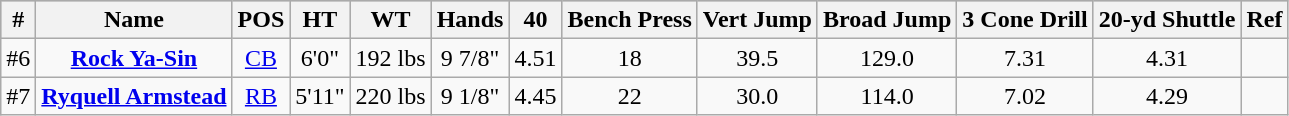<table class="wikitable" style="text-align:center;">
<tr style="background:#C0C0C0;">
<th>#</th>
<th>Name</th>
<th>POS</th>
<th>HT</th>
<th>WT</th>
<th>Hands</th>
<th>40</th>
<th>Bench Press</th>
<th>Vert Jump</th>
<th>Broad Jump</th>
<th>3 Cone Drill</th>
<th>20-yd Shuttle</th>
<th>Ref</th>
</tr>
<tr>
<td>#6</td>
<td><strong><a href='#'>Rock Ya-Sin</a></strong></td>
<td><a href='#'>CB</a></td>
<td>6'0"</td>
<td>192 lbs</td>
<td>9 7/8"</td>
<td>4.51</td>
<td>18</td>
<td>39.5</td>
<td>129.0</td>
<td>7.31</td>
<td>4.31</td>
<td></td>
</tr>
<tr>
<td>#7</td>
<td><strong><a href='#'>Ryquell Armstead</a></strong></td>
<td><a href='#'>RB</a></td>
<td>5'11"</td>
<td>220 lbs</td>
<td>9 1/8"</td>
<td>4.45</td>
<td>22</td>
<td>30.0</td>
<td>114.0</td>
<td>7.02</td>
<td>4.29</td>
<td></td>
</tr>
</table>
